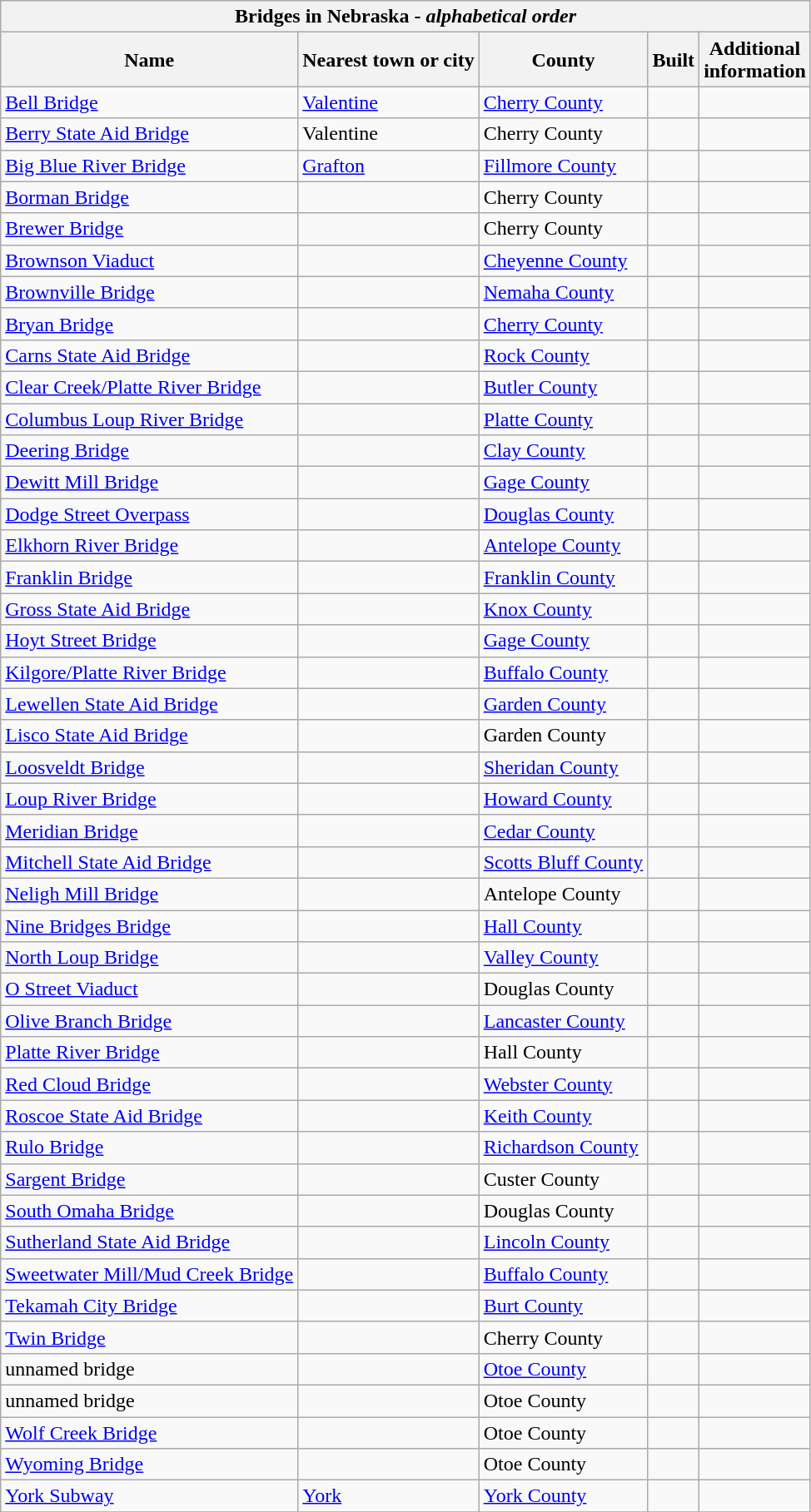<table class="wikitable">
<tr>
<th align="center" colspan="6"><strong>Bridges in Nebraska</strong> - <em>alphabetical order</em></th>
</tr>
<tr>
<th>Name</th>
<th>Nearest town or city</th>
<th>County</th>
<th>Built</th>
<th>Additional<br>information</th>
</tr>
<tr>
<td><a href='#'>Bell Bridge</a></td>
<td><a href='#'>Valentine</a></td>
<td><a href='#'>Cherry County</a></td>
<td></td>
<td></td>
</tr>
<tr>
<td><a href='#'>Berry State Aid Bridge</a></td>
<td>Valentine</td>
<td>Cherry County</td>
<td></td>
<td></td>
</tr>
<tr>
<td><a href='#'>Big Blue River Bridge</a></td>
<td><a href='#'>Grafton</a></td>
<td><a href='#'>Fillmore County</a></td>
<td></td>
<td></td>
</tr>
<tr>
<td><a href='#'>Borman Bridge</a></td>
<td></td>
<td>Cherry County</td>
<td></td>
<td></td>
</tr>
<tr>
<td><a href='#'>Brewer Bridge</a></td>
<td></td>
<td>Cherry County</td>
<td></td>
<td></td>
</tr>
<tr>
<td><a href='#'>Brownson Viaduct</a></td>
<td></td>
<td><a href='#'>Cheyenne County</a></td>
<td></td>
<td></td>
</tr>
<tr>
<td><a href='#'>Brownville Bridge</a></td>
<td></td>
<td><a href='#'>Nemaha County</a></td>
<td></td>
<td></td>
</tr>
<tr>
<td><a href='#'>Bryan Bridge</a></td>
<td></td>
<td><a href='#'>Cherry County</a></td>
<td></td>
<td></td>
</tr>
<tr>
<td><a href='#'>Carns State Aid Bridge</a></td>
<td></td>
<td><a href='#'>Rock County</a></td>
<td></td>
<td></td>
</tr>
<tr>
<td><a href='#'>Clear Creek/Platte River Bridge</a></td>
<td></td>
<td><a href='#'>Butler County</a></td>
<td></td>
<td></td>
</tr>
<tr>
<td><a href='#'>Columbus Loup River Bridge</a></td>
<td></td>
<td><a href='#'>Platte County</a></td>
<td></td>
<td></td>
</tr>
<tr>
<td><a href='#'>Deering Bridge</a></td>
<td></td>
<td><a href='#'>Clay County</a></td>
<td></td>
<td></td>
</tr>
<tr>
<td><a href='#'>Dewitt Mill Bridge</a></td>
<td></td>
<td><a href='#'>Gage County</a></td>
<td></td>
<td></td>
</tr>
<tr>
<td><a href='#'>Dodge Street Overpass</a></td>
<td></td>
<td><a href='#'>Douglas County</a></td>
<td></td>
<td></td>
</tr>
<tr>
<td><a href='#'>Elkhorn River Bridge</a></td>
<td></td>
<td><a href='#'>Antelope County</a></td>
<td></td>
<td></td>
</tr>
<tr>
<td><a href='#'>Franklin Bridge</a></td>
<td></td>
<td><a href='#'>Franklin County</a></td>
<td></td>
<td></td>
</tr>
<tr>
<td><a href='#'>Gross State Aid Bridge</a></td>
<td></td>
<td><a href='#'>Knox County</a></td>
<td></td>
<td></td>
</tr>
<tr>
<td><a href='#'>Hoyt Street Bridge</a></td>
<td></td>
<td><a href='#'>Gage County</a></td>
<td></td>
<td></td>
</tr>
<tr>
<td><a href='#'>Kilgore/Platte River Bridge</a></td>
<td></td>
<td><a href='#'>Buffalo County</a></td>
<td></td>
<td></td>
</tr>
<tr>
<td><a href='#'>Lewellen State Aid Bridge</a></td>
<td></td>
<td><a href='#'>Garden County</a></td>
<td></td>
<td></td>
</tr>
<tr>
<td><a href='#'>Lisco State Aid Bridge</a></td>
<td></td>
<td>Garden County</td>
<td></td>
<td></td>
</tr>
<tr>
<td><a href='#'>Loosveldt Bridge</a></td>
<td></td>
<td><a href='#'>Sheridan County</a></td>
<td></td>
<td></td>
</tr>
<tr>
<td><a href='#'>Loup River Bridge</a></td>
<td></td>
<td><a href='#'>Howard County</a></td>
<td></td>
<td></td>
</tr>
<tr>
<td><a href='#'>Meridian Bridge</a></td>
<td></td>
<td><a href='#'>Cedar County</a></td>
<td></td>
<td></td>
</tr>
<tr>
<td><a href='#'>Mitchell State Aid Bridge</a></td>
<td></td>
<td><a href='#'>Scotts Bluff County</a></td>
<td></td>
<td></td>
</tr>
<tr>
<td><a href='#'>Neligh Mill Bridge</a></td>
<td></td>
<td>Antelope County</td>
<td></td>
<td></td>
</tr>
<tr>
<td><a href='#'>Nine Bridges Bridge</a></td>
<td></td>
<td><a href='#'>Hall County</a></td>
<td></td>
<td></td>
</tr>
<tr>
<td><a href='#'>North Loup Bridge</a></td>
<td></td>
<td><a href='#'>Valley County</a></td>
<td></td>
<td></td>
</tr>
<tr>
<td><a href='#'>O Street Viaduct</a></td>
<td></td>
<td>Douglas County</td>
<td></td>
<td></td>
</tr>
<tr>
<td><a href='#'>Olive Branch Bridge</a></td>
<td></td>
<td><a href='#'>Lancaster County</a></td>
<td></td>
<td></td>
</tr>
<tr>
<td><a href='#'>Platte River Bridge</a></td>
<td></td>
<td>Hall County</td>
<td></td>
<td></td>
</tr>
<tr>
<td><a href='#'>Red Cloud Bridge</a></td>
<td></td>
<td><a href='#'>Webster County</a></td>
<td></td>
<td></td>
</tr>
<tr>
<td><a href='#'>Roscoe State Aid Bridge</a></td>
<td></td>
<td><a href='#'>Keith County</a></td>
<td></td>
<td></td>
</tr>
<tr>
<td><a href='#'>Rulo Bridge</a></td>
<td></td>
<td><a href='#'>Richardson County</a></td>
<td></td>
<td></td>
</tr>
<tr>
<td><a href='#'>Sargent Bridge</a></td>
<td></td>
<td>Custer County</td>
<td></td>
<td></td>
</tr>
<tr>
<td><a href='#'>South Omaha Bridge</a></td>
<td></td>
<td>Douglas County</td>
<td></td>
<td></td>
</tr>
<tr>
<td><a href='#'>Sutherland State Aid Bridge</a></td>
<td></td>
<td><a href='#'>Lincoln County</a></td>
<td></td>
<td></td>
</tr>
<tr>
<td><a href='#'>Sweetwater Mill/Mud Creek Bridge</a></td>
<td></td>
<td><a href='#'>Buffalo County</a></td>
<td></td>
<td></td>
</tr>
<tr>
<td><a href='#'>Tekamah City Bridge</a></td>
<td></td>
<td><a href='#'>Burt County</a></td>
<td></td>
<td></td>
</tr>
<tr>
<td><a href='#'>Twin Bridge</a></td>
<td></td>
<td>Cherry County</td>
<td></td>
<td></td>
</tr>
<tr>
<td>unnamed bridge</td>
<td></td>
<td><a href='#'>Otoe County</a></td>
<td></td>
<td></td>
</tr>
<tr>
<td>unnamed bridge</td>
<td></td>
<td>Otoe County</td>
<td></td>
<td></td>
</tr>
<tr>
<td><a href='#'>Wolf Creek Bridge</a></td>
<td></td>
<td>Otoe County</td>
<td></td>
<td></td>
</tr>
<tr>
<td><a href='#'>Wyoming Bridge</a></td>
<td></td>
<td>Otoe County</td>
<td></td>
<td></td>
</tr>
<tr>
<td><a href='#'>York Subway</a></td>
<td><a href='#'>York</a></td>
<td><a href='#'>York County</a></td>
<td></td>
<td></td>
</tr>
<tr>
</tr>
</table>
